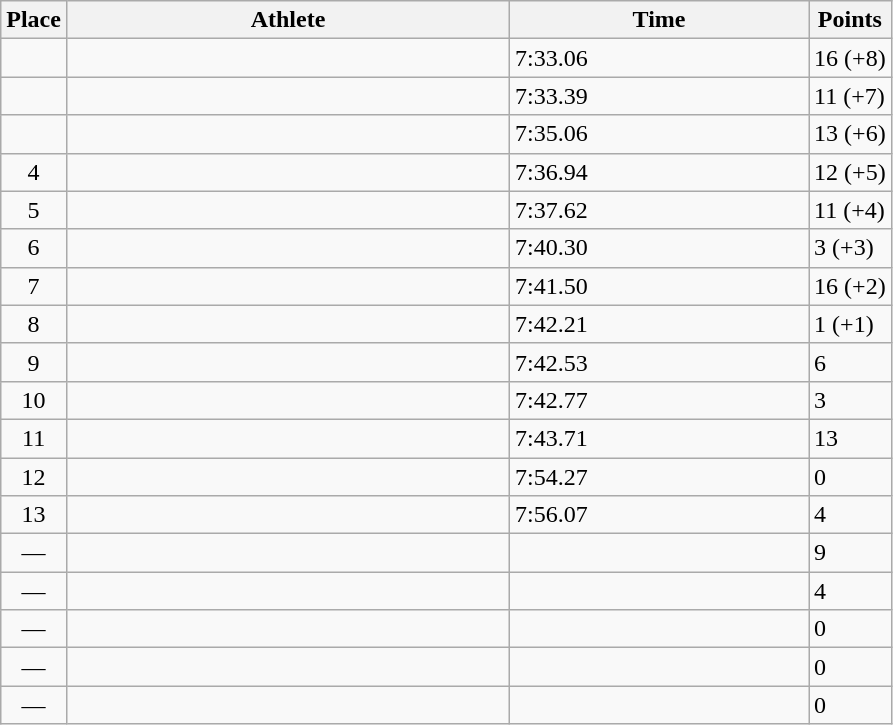<table class="wikitable sortable">
<tr>
<th>Place</th>
<th style="width:18em">Athlete</th>
<th style="width:12em">Time</th>
<th>Points</th>
</tr>
<tr>
<td align=center></td>
<td></td>
<td>7:33.06 </td>
<td>16 (+8)</td>
</tr>
<tr>
<td align=center></td>
<td></td>
<td>7:33.39 </td>
<td>11 (+7)</td>
</tr>
<tr>
<td align=center></td>
<td></td>
<td>7:35.06</td>
<td>13 (+6)</td>
</tr>
<tr>
<td align=center>4</td>
<td></td>
<td>7:36.94</td>
<td>12 (+5)</td>
</tr>
<tr>
<td align=center>5</td>
<td></td>
<td>7:37.62 </td>
<td>11 (+4)</td>
</tr>
<tr>
<td align=center>6</td>
<td></td>
<td>7:40.30</td>
<td>3 (+3)</td>
</tr>
<tr>
<td align=center>7</td>
<td></td>
<td>7:41.50</td>
<td>16 (+2)</td>
</tr>
<tr>
<td align=center>8</td>
<td></td>
<td>7:42.21  </td>
<td>1 (+1)</td>
</tr>
<tr>
<td align=center>9</td>
<td></td>
<td>7:42.53  </td>
<td>6</td>
</tr>
<tr>
<td align=center>10</td>
<td></td>
<td>7:42.77</td>
<td>3</td>
</tr>
<tr>
<td align=center>11</td>
<td></td>
<td>7:43.71</td>
<td>13</td>
</tr>
<tr>
<td align=center>12</td>
<td></td>
<td>7:54.27</td>
<td>0</td>
</tr>
<tr>
<td align=center>13</td>
<td></td>
<td>7:56.07  </td>
<td>4</td>
</tr>
<tr>
<td align=center>—</td>
<td></td>
<td></td>
<td>9</td>
</tr>
<tr>
<td align=center>—</td>
<td></td>
<td></td>
<td>4</td>
</tr>
<tr>
<td align=center>—</td>
<td></td>
<td></td>
<td>0</td>
</tr>
<tr>
<td align=center>—</td>
<td></td>
<td></td>
<td>0</td>
</tr>
<tr>
<td align=center>—</td>
<td></td>
<td></td>
<td>0</td>
</tr>
</table>
